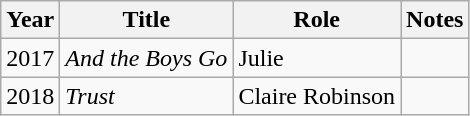<table class="wikitable sortable">
<tr>
<th>Year</th>
<th>Title</th>
<th>Role</th>
<th>Notes</th>
</tr>
<tr>
<td>2017</td>
<td><em>And the Boys Go</em></td>
<td>Julie</td>
<td></td>
</tr>
<tr>
<td>2018</td>
<td><em>Trust</em></td>
<td>Claire Robinson</td>
<td></td>
</tr>
</table>
